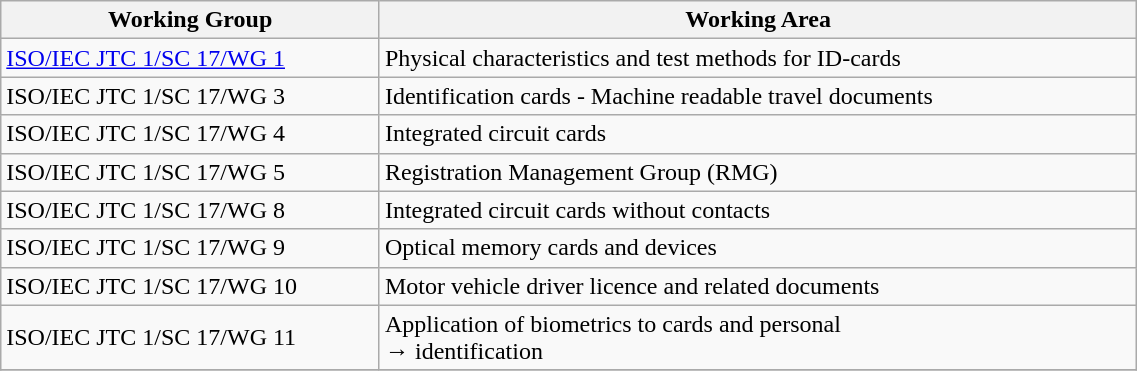<table class="wikitable" width="60%">
<tr>
<th width="20%">Working Group</th>
<th width="40%">Working Area</th>
</tr>
<tr>
<td><a href='#'>ISO/IEC JTC 1/SC 17/WG 1</a></td>
<td>Physical characteristics and test methods for ID-cards</td>
</tr>
<tr>
<td>ISO/IEC JTC 1/SC 17/WG 3</td>
<td>Identification cards - Machine readable travel documents</td>
</tr>
<tr>
<td>ISO/IEC JTC 1/SC 17/WG 4</td>
<td>Integrated circuit cards</td>
</tr>
<tr>
<td>ISO/IEC JTC 1/SC 17/WG 5</td>
<td>Registration Management Group (RMG)</td>
</tr>
<tr>
<td>ISO/IEC JTC 1/SC 17/WG 8</td>
<td>Integrated circuit cards without contacts</td>
</tr>
<tr>
<td>ISO/IEC JTC 1/SC 17/WG 9</td>
<td>Optical memory cards and devices</td>
</tr>
<tr>
<td>ISO/IEC JTC 1/SC 17/WG 10</td>
<td>Motor vehicle driver licence and related documents</td>
</tr>
<tr>
<td>ISO/IEC JTC 1/SC 17/WG 11</td>
<td>Application of biometrics to cards and personal<br>→ identification</td>
</tr>
<tr>
</tr>
</table>
